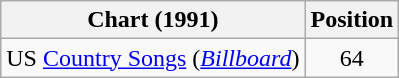<table class="wikitable sortable">
<tr>
<th scope="col">Chart (1991)</th>
<th scope="col">Position</th>
</tr>
<tr>
<td>US <a href='#'>Country Songs</a> (<em><a href='#'>Billboard</a></em>)</td>
<td align="center">64</td>
</tr>
</table>
